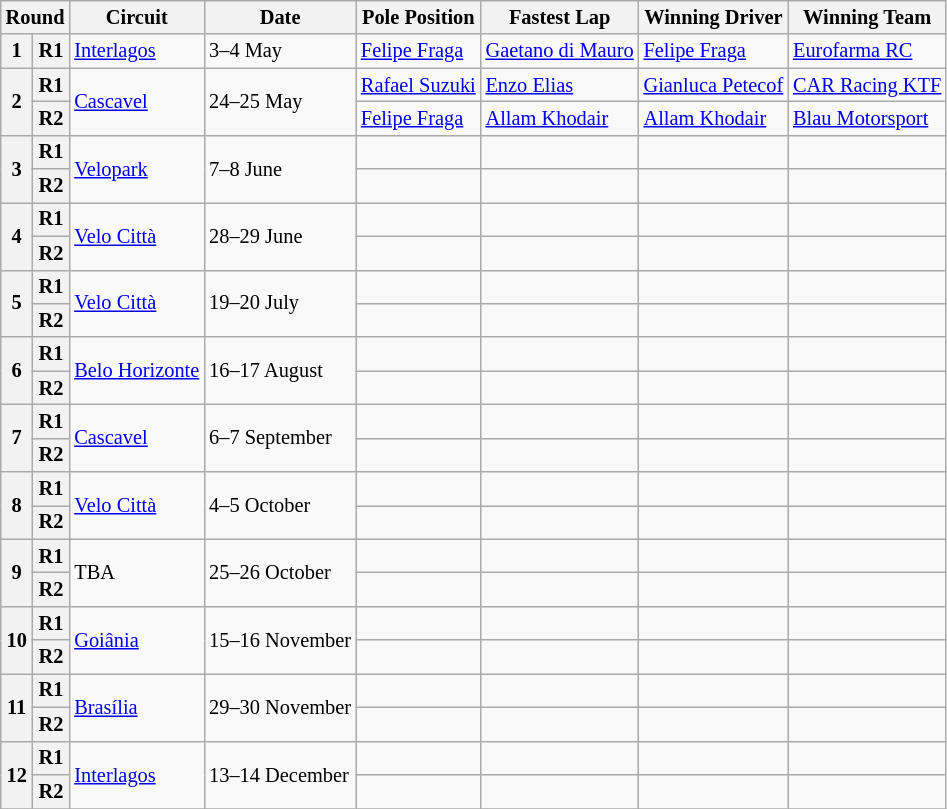<table class="wikitable"  style="font-size: 85%">
<tr>
<th colspan="2">Round</th>
<th>Circuit</th>
<th>Date</th>
<th>Pole Position</th>
<th>Fastest Lap</th>
<th>Winning Driver</th>
<th>Winning Team</th>
</tr>
<tr>
<th>1</th>
<th>R1</th>
<td> <a href='#'>Interlagos</a></td>
<td>3–4 May</td>
<td> <a href='#'>Felipe Fraga</a></td>
<td> <a href='#'>Gaetano di Mauro</a></td>
<td> <a href='#'>Felipe Fraga</a></td>
<td><a href='#'>Eurofarma RC</a></td>
</tr>
<tr>
<th rowspan="2">2</th>
<th>R1</th>
<td rowspan="2"> <a href='#'>Cascavel</a></td>
<td rowspan="2">24–25 May</td>
<td> <a href='#'>Rafael Suzuki</a></td>
<td> <a href='#'>Enzo Elias</a></td>
<td> <a href='#'>Gianluca Petecof</a></td>
<td><a href='#'>CAR Racing KTF</a></td>
</tr>
<tr>
<th>R2</th>
<td> <a href='#'>Felipe Fraga</a></td>
<td> <a href='#'>Allam Khodair</a></td>
<td> <a href='#'>Allam Khodair</a></td>
<td><a href='#'>Blau Motorsport</a></td>
</tr>
<tr>
<th rowspan=2>3</th>
<th>R1</th>
<td rowspan=2> <a href='#'>Velopark</a></td>
<td rowspan=2>7–8 June</td>
<td></td>
<td></td>
<td></td>
<td></td>
</tr>
<tr>
<th>R2</th>
<td></td>
<td></td>
<td></td>
<td></td>
</tr>
<tr>
<th rowspan=2>4</th>
<th>R1</th>
<td rowspan=2> <a href='#'>Velo Città</a></td>
<td rowspan=2>28–29 June</td>
<td></td>
<td></td>
<td></td>
<td></td>
</tr>
<tr>
<th>R2</th>
<td></td>
<td></td>
<td></td>
<td></td>
</tr>
<tr>
<th rowspan=2>5</th>
<th>R1</th>
<td rowspan=2>  <a href='#'>Velo Città</a></td>
<td rowspan=2>19–20 July</td>
<td></td>
<td></td>
<td></td>
<td></td>
</tr>
<tr>
<th>R2</th>
<td></td>
<td></td>
<td></td>
<td></td>
</tr>
<tr>
<th rowspan=2>6</th>
<th>R1</th>
<td rowspan=2> <a href='#'>Belo Horizonte</a></td>
<td rowspan=2>16–17 August</td>
<td></td>
<td></td>
<td></td>
<td></td>
</tr>
<tr>
<th>R2</th>
<td></td>
<td></td>
<td></td>
<td></td>
</tr>
<tr>
<th rowspan=2>7</th>
<th>R1</th>
<td rowspan=2> <a href='#'>Cascavel</a></td>
<td rowspan=2>6–7 September</td>
<td></td>
<td></td>
<td></td>
<td></td>
</tr>
<tr>
<th>R2</th>
<td></td>
<td></td>
<td></td>
<td></td>
</tr>
<tr>
<th rowspan=2>8</th>
<th>R1</th>
<td rowspan=2> <a href='#'>Velo Città</a></td>
<td rowspan=2>4–5 October</td>
<td></td>
<td></td>
<td></td>
<td></td>
</tr>
<tr>
<th>R2</th>
<td></td>
<td></td>
<td></td>
<td></td>
</tr>
<tr>
<th rowspan=2>9</th>
<th>R1</th>
<td rowspan=2> TBA</td>
<td rowspan=2>25–26 October</td>
<td></td>
<td></td>
<td></td>
<td></td>
</tr>
<tr>
<th>R2</th>
<td></td>
<td></td>
<td></td>
<td></td>
</tr>
<tr>
<th rowspan=2>10</th>
<th>R1</th>
<td rowspan=2> <a href='#'>Goiânia</a></td>
<td rowspan=2>15–16 November</td>
<td></td>
<td></td>
<td></td>
<td></td>
</tr>
<tr>
<th>R2</th>
<td></td>
<td></td>
<td></td>
<td></td>
</tr>
<tr>
<th rowspan=2>11</th>
<th>R1</th>
<td rowspan=2> <a href='#'>Brasília</a></td>
<td rowspan=2>29–30 November</td>
<td></td>
<td></td>
<td></td>
<td></td>
</tr>
<tr>
<th>R2</th>
<td></td>
<td></td>
<td></td>
<td></td>
</tr>
<tr>
<th rowspan=2>12</th>
<th>R1</th>
<td rowspan=2> <a href='#'>Interlagos</a></td>
<td rowspan=2>13–14 December</td>
<td></td>
<td></td>
<td></td>
<td></td>
</tr>
<tr>
<th>R2</th>
<td></td>
<td></td>
<td></td>
<td></td>
</tr>
<tr>
</tr>
</table>
